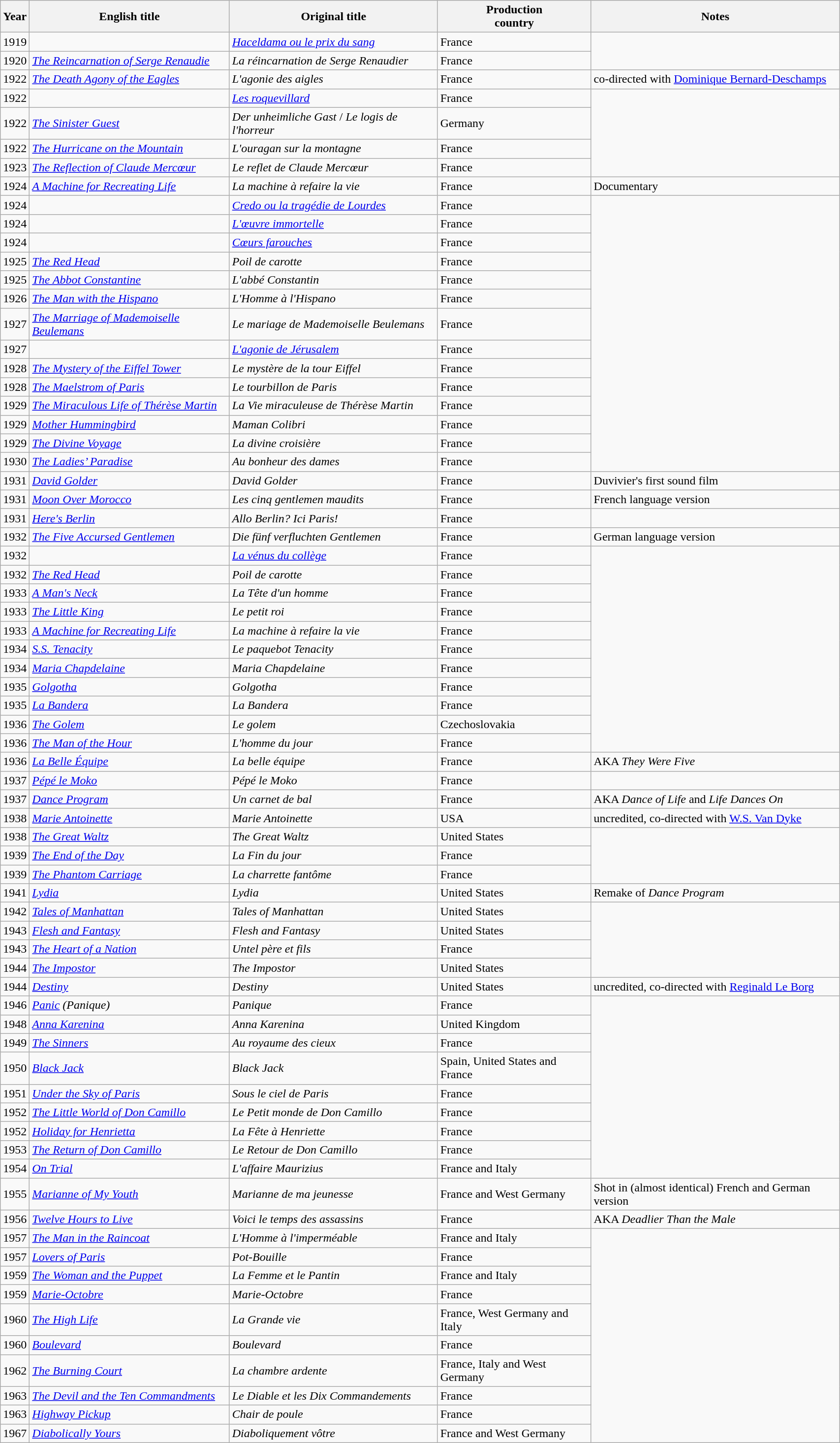<table class="wikitable" width="90%" cellpadding="5">
<tr>
<th>Year</th>
<th>English title</th>
<th>Original title</th>
<th>Production<br>country</th>
<th>Notes</th>
</tr>
<tr>
<td>1919</td>
<td></td>
<td><em><a href='#'>Haceldama ou le prix du sang</a></em></td>
<td>France</td>
</tr>
<tr>
<td>1920</td>
<td><em><a href='#'>The Reincarnation of Serge Renaudie</a></em></td>
<td><em>La réincarnation de Serge Renaudier</em></td>
<td>France</td>
</tr>
<tr>
<td>1922</td>
<td><em><a href='#'>The Death Agony of the Eagles</a></em></td>
<td><em>L'agonie des aigles</em></td>
<td>France</td>
<td>co-directed with <a href='#'>Dominique Bernard-Deschamps</a></td>
</tr>
<tr>
<td>1922</td>
<td></td>
<td><em><a href='#'>Les roquevillard</a></em></td>
<td>France</td>
</tr>
<tr>
<td>1922</td>
<td><em><a href='#'>The Sinister Guest</a></em></td>
<td><em>Der unheimliche Gast</em> / <em>Le logis de l'horreur</em></td>
<td>Germany</td>
</tr>
<tr>
<td>1922</td>
<td><em><a href='#'>The Hurricane on the Mountain</a></em></td>
<td><em>L'ouragan sur la montagne</em></td>
<td>France</td>
</tr>
<tr>
<td>1923</td>
<td><em><a href='#'>The Reflection of Claude Mercœur</a></em></td>
<td><em>Le reflet de Claude Mercœur</em></td>
<td>France</td>
</tr>
<tr>
<td>1924</td>
<td><em><a href='#'>A Machine for Recreating Life</a></em></td>
<td><em>La machine à refaire la vie</em></td>
<td>France</td>
<td>Documentary</td>
</tr>
<tr>
<td>1924</td>
<td></td>
<td><em><a href='#'>Credo ou la tragédie de Lourdes</a></em></td>
<td>France</td>
</tr>
<tr>
<td>1924</td>
<td></td>
<td><em><a href='#'>L'œuvre immortelle</a></em></td>
<td>France</td>
</tr>
<tr>
<td>1924</td>
<td></td>
<td><em><a href='#'>Cœurs farouches</a></em></td>
<td>France</td>
</tr>
<tr>
<td>1925</td>
<td><em><a href='#'>The Red Head</a></em></td>
<td><em>Poil de carotte</em></td>
<td>France</td>
</tr>
<tr>
<td>1925</td>
<td><em><a href='#'>The Abbot Constantine</a></em></td>
<td><em>L'abbé Constantin</em></td>
<td>France</td>
</tr>
<tr>
<td>1926</td>
<td><em><a href='#'>The Man with the Hispano</a></em></td>
<td><em>L'Homme à l'Hispano</em></td>
<td>France</td>
</tr>
<tr>
<td>1927</td>
<td><em><a href='#'>The Marriage of Mademoiselle Beulemans</a></em></td>
<td><em>Le mariage de Mademoiselle Beulemans</em></td>
<td>France</td>
</tr>
<tr>
<td>1927</td>
<td></td>
<td><em><a href='#'>L'agonie de Jérusalem</a></em></td>
<td>France</td>
</tr>
<tr>
<td>1928</td>
<td><em><a href='#'>The Mystery of the Eiffel Tower</a></em></td>
<td><em>Le mystère de la tour Eiffel</em></td>
<td>France</td>
</tr>
<tr>
<td>1928</td>
<td><em><a href='#'>The Maelstrom of Paris</a></em></td>
<td><em>Le tourbillon de Paris</em></td>
<td>France</td>
</tr>
<tr>
<td>1929</td>
<td><em><a href='#'>The Miraculous Life of Thérèse Martin</a></em></td>
<td><em>La Vie miraculeuse de Thérèse Martin</em></td>
<td>France</td>
</tr>
<tr>
<td>1929</td>
<td><em><a href='#'>Mother Hummingbird</a></em></td>
<td><em>Maman Colibri</em></td>
<td>France</td>
</tr>
<tr>
<td>1929</td>
<td><em><a href='#'>The Divine Voyage</a></em></td>
<td><em>La divine croisière</em></td>
<td>France</td>
</tr>
<tr>
<td>1930</td>
<td><em><a href='#'>The Ladies’ Paradise</a></em></td>
<td><em>Au bonheur des dames</em></td>
<td>France</td>
</tr>
<tr>
<td>1931</td>
<td><em><a href='#'>David Golder</a></em></td>
<td><em>David Golder</em></td>
<td>France</td>
<td>Duvivier's first sound film</td>
</tr>
<tr>
<td>1931</td>
<td><em><a href='#'>Moon Over Morocco</a></em></td>
<td><em>Les cinq gentlemen maudits</em></td>
<td>France</td>
<td>French language version</td>
</tr>
<tr>
<td>1931</td>
<td><em><a href='#'>Here's Berlin</a></em></td>
<td><em>Allo Berlin? Ici Paris!</em></td>
<td>France</td>
</tr>
<tr>
<td>1932</td>
<td><em><a href='#'>The Five Accursed Gentlemen</a></em></td>
<td><em>Die fünf verfluchten Gentlemen </em></td>
<td>France</td>
<td>German language version</td>
</tr>
<tr>
<td>1932</td>
<td></td>
<td><em><a href='#'>La vénus du collège</a></em></td>
<td>France</td>
</tr>
<tr>
<td>1932</td>
<td><em><a href='#'>The Red Head</a></em></td>
<td><em>Poil de carotte</em></td>
<td>France</td>
</tr>
<tr>
<td>1933</td>
<td><em><a href='#'>A Man's Neck</a></em></td>
<td><em>La Tête d'un homme</em></td>
<td>France</td>
</tr>
<tr>
<td>1933</td>
<td><em><a href='#'>The Little King</a></em></td>
<td><em>Le petit roi</em></td>
<td>France</td>
</tr>
<tr>
<td>1933</td>
<td><em><a href='#'>A Machine for Recreating Life</a></em></td>
<td><em>La machine à refaire la vie</em></td>
<td>France</td>
</tr>
<tr>
<td>1934</td>
<td><em><a href='#'>S.S. Tenacity</a></em></td>
<td><em>Le paquebot Tenacity</em></td>
<td>France</td>
</tr>
<tr>
<td>1934</td>
<td><em><a href='#'>Maria Chapdelaine</a></em></td>
<td><em>Maria Chapdelaine</em></td>
<td>France</td>
</tr>
<tr>
<td>1935</td>
<td><em><a href='#'>Golgotha</a></em></td>
<td><em>Golgotha</em></td>
<td>France</td>
</tr>
<tr>
<td>1935</td>
<td><em><a href='#'>La Bandera</a></em></td>
<td><em>La Bandera</em></td>
<td>France</td>
</tr>
<tr>
<td>1936</td>
<td><em><a href='#'>The Golem</a></em></td>
<td><em>Le golem</em></td>
<td>Czechoslovakia</td>
</tr>
<tr>
<td>1936</td>
<td><em><a href='#'>The Man of the Hour</a></em></td>
<td><em>L'homme du jour</em></td>
<td>France</td>
</tr>
<tr>
<td>1936</td>
<td><em><a href='#'>La Belle Équipe</a></em></td>
<td><em>La belle équipe</em></td>
<td>France</td>
<td>AKA <em>They Were Five</em></td>
</tr>
<tr>
<td>1937</td>
<td><em><a href='#'>Pépé le Moko</a></em></td>
<td><em>Pépé le Moko</em></td>
<td>France</td>
</tr>
<tr>
<td>1937</td>
<td><em><a href='#'>Dance Program</a></em></td>
<td><em>Un carnet de bal</em></td>
<td>France</td>
<td>AKA <em>Dance of Life</em> and <em>Life Dances On</em></td>
</tr>
<tr>
<td>1938</td>
<td><em><a href='#'>Marie Antoinette</a></em></td>
<td><em>Marie Antoinette</em></td>
<td>USA</td>
<td>uncredited, co-directed with <a href='#'>W.S. Van Dyke</a></td>
</tr>
<tr>
<td>1938</td>
<td><em><a href='#'>The Great Waltz</a></em></td>
<td><em>The Great Waltz</em></td>
<td>United States</td>
</tr>
<tr>
<td>1939</td>
<td><em><a href='#'>The End of the Day</a></em></td>
<td><em>La Fin du jour</em></td>
<td>France</td>
</tr>
<tr>
<td>1939</td>
<td><em><a href='#'>The Phantom Carriage</a></em></td>
<td><em>La charrette fantôme</em></td>
<td>France</td>
</tr>
<tr>
<td>1941</td>
<td><em><a href='#'>Lydia</a></em></td>
<td><em>Lydia</em></td>
<td>United States</td>
<td>Remake of <em>Dance Program</em></td>
</tr>
<tr>
<td>1942</td>
<td><em><a href='#'>Tales of Manhattan</a></em></td>
<td><em>Tales of Manhattan</em></td>
<td>United States</td>
</tr>
<tr>
<td>1943</td>
<td><em><a href='#'>Flesh and Fantasy</a></em></td>
<td><em>Flesh and Fantasy</em></td>
<td>United States</td>
</tr>
<tr>
<td>1943</td>
<td><em><a href='#'>The Heart of a Nation</a></em></td>
<td><em>Untel père et fils</em></td>
<td>France</td>
</tr>
<tr>
<td>1944</td>
<td><em><a href='#'>The Impostor</a></em></td>
<td><em>The Impostor</em></td>
<td>United States</td>
</tr>
<tr>
<td>1944</td>
<td><em><a href='#'>Destiny</a></em></td>
<td><em>Destiny</em></td>
<td>United States</td>
<td>uncredited, co-directed with <a href='#'>Reginald Le Borg</a></td>
</tr>
<tr>
<td>1946</td>
<td><em><a href='#'>Panic</a> (Panique)</em></td>
<td><em>Panique</em></td>
<td>France</td>
</tr>
<tr>
<td>1948</td>
<td><em><a href='#'>Anna Karenina</a></em></td>
<td><em>Anna Karenina</em></td>
<td>United Kingdom</td>
</tr>
<tr>
<td>1949</td>
<td><em><a href='#'>The Sinners</a></em></td>
<td><em>Au royaume des cieux</em></td>
<td>France</td>
</tr>
<tr>
<td>1950</td>
<td><em><a href='#'>Black Jack</a></em></td>
<td><em>Black Jack</em></td>
<td>Spain, United States and France</td>
</tr>
<tr>
<td>1951</td>
<td><em><a href='#'>Under the Sky of Paris</a></em></td>
<td><em>Sous le ciel de Paris</em></td>
<td>France</td>
</tr>
<tr>
<td>1952</td>
<td><em><a href='#'>The Little World of Don Camillo</a></em></td>
<td><em>Le Petit monde de Don Camillo</em></td>
<td>France</td>
</tr>
<tr>
<td>1952</td>
<td><em><a href='#'>Holiday for Henrietta</a></em></td>
<td><em>La Fête à Henriette</em></td>
<td>France</td>
</tr>
<tr>
<td>1953</td>
<td><em><a href='#'>The Return of Don Camillo</a></em></td>
<td><em>Le Retour de Don Camillo</em></td>
<td>France</td>
</tr>
<tr>
<td>1954</td>
<td><em><a href='#'>On Trial</a></em></td>
<td><em>L'affaire Maurizius</em></td>
<td>France and Italy</td>
</tr>
<tr>
<td>1955</td>
<td><em><a href='#'>Marianne of My Youth</a></em></td>
<td><em>Marianne de ma jeunesse</em></td>
<td>France and West Germany</td>
<td>Shot in (almost identical) French and German version</td>
</tr>
<tr>
<td>1956</td>
<td><em><a href='#'>Twelve Hours to Live</a></em></td>
<td><em>Voici le temps des assassins</em></td>
<td>France</td>
<td>AKA <em>Deadlier Than the Male</em></td>
</tr>
<tr>
<td>1957</td>
<td><em><a href='#'>The Man in the Raincoat</a></em></td>
<td><em>L'Homme à l'imperméable</em></td>
<td>France and Italy</td>
</tr>
<tr>
<td>1957</td>
<td><em><a href='#'>Lovers of Paris</a></em></td>
<td><em>Pot-Bouille</em></td>
<td>France</td>
</tr>
<tr>
<td>1959</td>
<td><em><a href='#'>The Woman and the Puppet</a></em></td>
<td><em>La Femme et le Pantin</em></td>
<td>France and Italy</td>
</tr>
<tr>
<td>1959</td>
<td><em><a href='#'>Marie-Octobre</a></em></td>
<td><em>Marie-Octobre</em></td>
<td>France</td>
</tr>
<tr>
<td>1960</td>
<td><em><a href='#'>The High Life</a></em></td>
<td><em>La Grande vie</em></td>
<td>France, West Germany and Italy</td>
</tr>
<tr>
<td>1960</td>
<td><em><a href='#'>Boulevard</a></em></td>
<td><em>Boulevard</em></td>
<td>France</td>
</tr>
<tr>
<td>1962</td>
<td><em><a href='#'>The Burning Court</a></em></td>
<td><em>La chambre ardente</em></td>
<td>France, Italy and West Germany</td>
</tr>
<tr>
<td>1963</td>
<td><em><a href='#'>The Devil and the Ten Commandments</a></em></td>
<td><em>Le Diable et les Dix Commandements</em></td>
<td>France</td>
</tr>
<tr>
<td>1963</td>
<td><em><a href='#'>Highway Pickup</a></em></td>
<td><em>Chair de poule</em></td>
<td>France</td>
</tr>
<tr>
<td>1967</td>
<td><em><a href='#'>Diabolically Yours</a></em></td>
<td><em>Diaboliquement vôtre</em></td>
<td>France and West Germany</td>
</tr>
</table>
